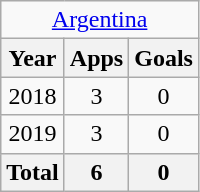<table class="wikitable" style="text-align:center">
<tr>
<td colspan=3><a href='#'>Argentina</a></td>
</tr>
<tr>
<th>Year</th>
<th>Apps</th>
<th>Goals</th>
</tr>
<tr>
<td>2018</td>
<td>3</td>
<td>0</td>
</tr>
<tr>
<td>2019</td>
<td>3</td>
<td>0</td>
</tr>
<tr>
<th>Total</th>
<th>6</th>
<th>0</th>
</tr>
</table>
